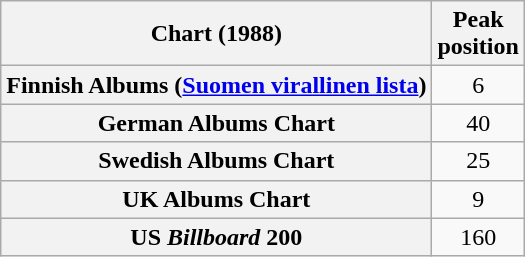<table class="wikitable sortable plainrowheaders">
<tr>
<th scope="col">Chart (1988)</th>
<th scope="col">Peak<br>position</th>
</tr>
<tr>
<th scope="row">Finnish Albums (<a href='#'>Suomen virallinen lista</a>)</th>
<td style="text-align:center;">6</td>
</tr>
<tr>
<th scope="row">German Albums Chart</th>
<td align="center">40</td>
</tr>
<tr>
<th scope="row">Swedish Albums Chart</th>
<td align="center">25</td>
</tr>
<tr>
<th scope="row">UK Albums Chart</th>
<td align="center">9</td>
</tr>
<tr>
<th scope="row">US <em>Billboard</em> 200</th>
<td align="center">160</td>
</tr>
</table>
